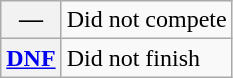<table class="wikitable">
<tr>
<th scope="row">—</th>
<td>Did not compete</td>
</tr>
<tr>
<th scope="row"><a href='#'>DNF</a></th>
<td>Did not finish</td>
</tr>
</table>
